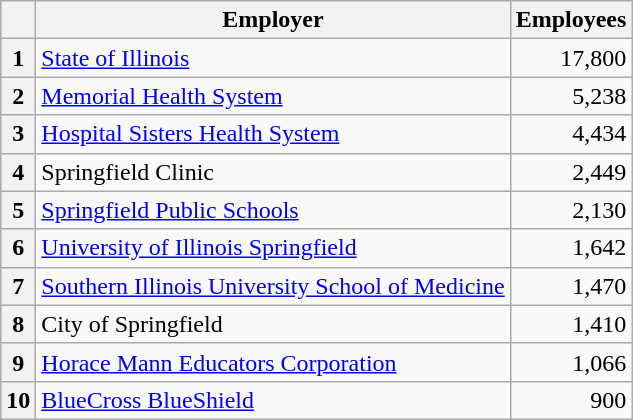<table class="wikitable">
<tr>
<th scope="col"></th>
<th scope="col">Employer</th>
<th scope="col">Employees</th>
</tr>
<tr>
<th scope="row">1</th>
<td><a href='#'>State of Illinois</a></td>
<td style="text-align: right;">17,800</td>
</tr>
<tr>
<th scope="row">2</th>
<td><a href='#'>Memorial Health System</a></td>
<td style="text-align: right;">5,238</td>
</tr>
<tr>
<th scope="row">3</th>
<td><a href='#'>Hospital Sisters Health System</a></td>
<td style="text-align: right;">4,434</td>
</tr>
<tr>
<th scope="row">4</th>
<td>Springfield Clinic</td>
<td style="text-align: right;">2,449</td>
</tr>
<tr>
<th scope="row">5</th>
<td><a href='#'>Springfield Public Schools</a></td>
<td style="text-align: right;">2,130</td>
</tr>
<tr>
<th scope="row">6</th>
<td><a href='#'>University of Illinois Springfield</a></td>
<td style="text-align: right;">1,642</td>
</tr>
<tr>
<th scope="row">7</th>
<td><a href='#'>Southern Illinois University School of Medicine</a></td>
<td style="text-align: right;">1,470</td>
</tr>
<tr>
<th scope="row">8</th>
<td>City of Springfield</td>
<td style="text-align: right;">1,410</td>
</tr>
<tr>
<th scope="row">9</th>
<td><a href='#'>Horace Mann Educators Corporation</a></td>
<td style="text-align: right;">1,066</td>
</tr>
<tr>
<th scope="row">10</th>
<td><a href='#'>BlueCross BlueShield</a></td>
<td style="text-align: right;">900</td>
</tr>
</table>
